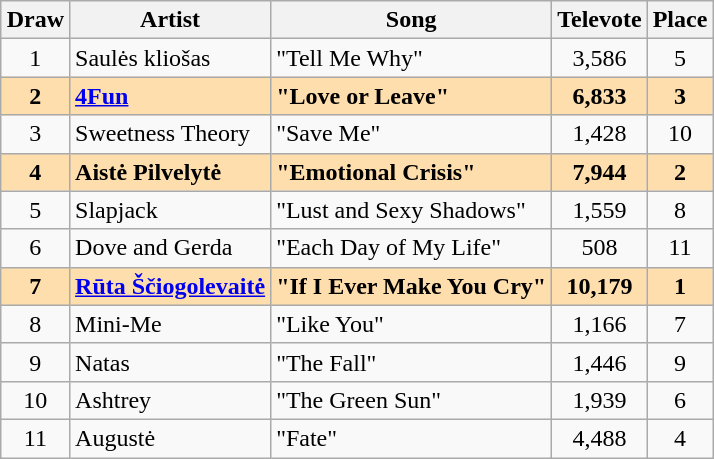<table class="sortable wikitable" style="margin: 1em auto 1em auto; text-align:center">
<tr>
<th>Draw</th>
<th>Artist</th>
<th>Song</th>
<th>Televote</th>
<th>Place</th>
</tr>
<tr>
<td>1</td>
<td align="left">Saulės kliošas</td>
<td align="left">"Tell Me Why"</td>
<td>3,586</td>
<td>5</td>
</tr>
<tr style="font-weight:bold; background:navajowhite;">
<td>2</td>
<td align="left"><a href='#'>4Fun</a></td>
<td align="left">"Love or Leave"</td>
<td>6,833</td>
<td>3</td>
</tr>
<tr>
<td>3</td>
<td align="left">Sweetness Theory</td>
<td align="left">"Save Me"</td>
<td>1,428</td>
<td>10</td>
</tr>
<tr style="font-weight:bold; background:navajowhite;">
<td>4</td>
<td align="left">Aistė Pilvelytė</td>
<td align="left">"Emotional Crisis"</td>
<td>7,944</td>
<td>2</td>
</tr>
<tr>
<td>5</td>
<td align="left">Slapjack</td>
<td align="left">"Lust and Sexy Shadows"</td>
<td>1,559</td>
<td>8</td>
</tr>
<tr>
<td>6</td>
<td align="left">Dove and Gerda</td>
<td align="left">"Each Day of My Life"</td>
<td>508</td>
<td>11</td>
</tr>
<tr style="font-weight:bold; background:navajowhite;">
<td>7</td>
<td align="left"><a href='#'>Rūta Ščiogolevaitė</a></td>
<td align="left">"If I Ever Make You Cry"</td>
<td>10,179</td>
<td>1</td>
</tr>
<tr>
<td>8</td>
<td align="left">Mini-Me</td>
<td align="left">"Like You"</td>
<td>1,166</td>
<td>7</td>
</tr>
<tr>
<td>9</td>
<td align="left">Natas</td>
<td align="left">"The Fall"</td>
<td>1,446</td>
<td>9</td>
</tr>
<tr>
<td>10</td>
<td align="left">Ashtrey</td>
<td align="left">"The Green Sun"</td>
<td>1,939</td>
<td>6</td>
</tr>
<tr>
<td>11</td>
<td align="left">Augustė</td>
<td align="left">"Fate"</td>
<td>4,488</td>
<td>4</td>
</tr>
</table>
